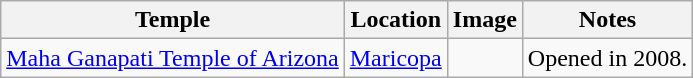<table class="wikitable sortable" id="tableTempleWikiAZ">
<tr>
<th>Temple</th>
<th>Location</th>
<th>Image</th>
<th>Notes</th>
</tr>
<tr>
<td><a href='#'>Maha Ganapati Temple of Arizona</a></td>
<td><a href='#'>Maricopa</a><br><small></small></td>
<td></td>
<td>Opened in 2008.</td>
</tr>
</table>
